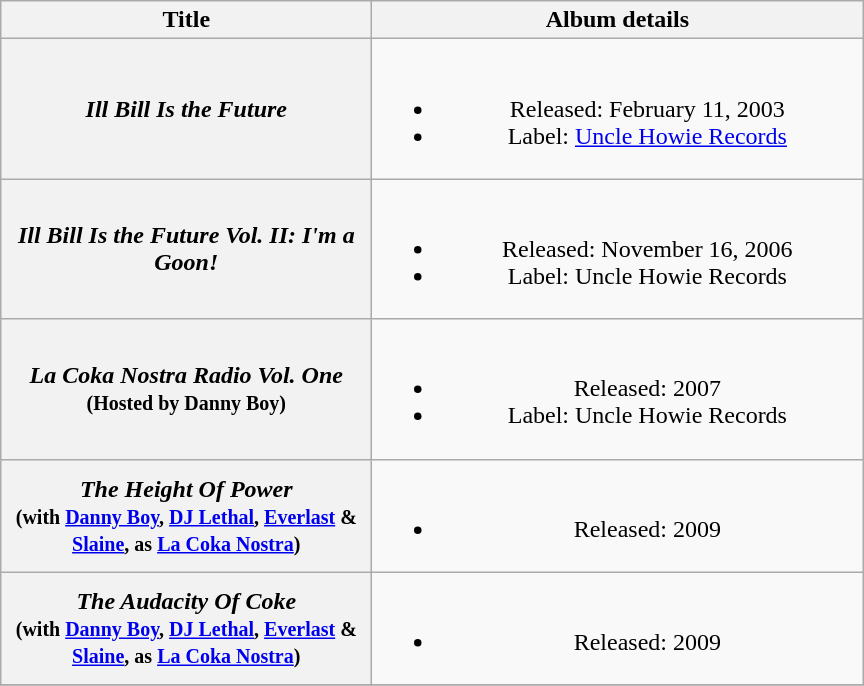<table class="wikitable plainrowheaders" style="text-align:center;" border="1">
<tr>
<th scope="col" style="width:15em;">Title</th>
<th scope="col" style="width:20em;">Album details</th>
</tr>
<tr>
<th scope="row"><em>Ill Bill Is the Future</em></th>
<td><br><ul><li>Released: February 11, 2003</li><li>Label: <a href='#'>Uncle Howie Records</a></li></ul></td>
</tr>
<tr>
<th scope="row"><em>Ill Bill Is the Future Vol. II: I'm a Goon!</em></th>
<td><br><ul><li>Released: November 16, 2006</li><li>Label: Uncle Howie Records</li></ul></td>
</tr>
<tr>
<th scope="row"><em>La Coka Nostra Radio Vol. One</em><br><small>(Hosted by Danny Boy)</small></th>
<td><br><ul><li>Released: 2007</li><li>Label: Uncle Howie Records</li></ul></td>
</tr>
<tr>
<th scope="row"><em>The Height Of Power</em><br><small>(with <a href='#'>Danny Boy</a>, <a href='#'>DJ Lethal</a>, <a href='#'>Everlast</a> & <a href='#'>Slaine</a>, as <a href='#'>La Coka Nostra</a>)</small></th>
<td><br><ul><li>Released: 2009</li></ul></td>
</tr>
<tr>
<th scope="row"><em>The Audacity Of Coke</em><br><small>(with <a href='#'>Danny Boy</a>, <a href='#'>DJ Lethal</a>, <a href='#'>Everlast</a> & <a href='#'>Slaine</a>, as <a href='#'>La Coka Nostra</a>)</small></th>
<td><br><ul><li>Released: 2009</li></ul></td>
</tr>
<tr>
</tr>
</table>
